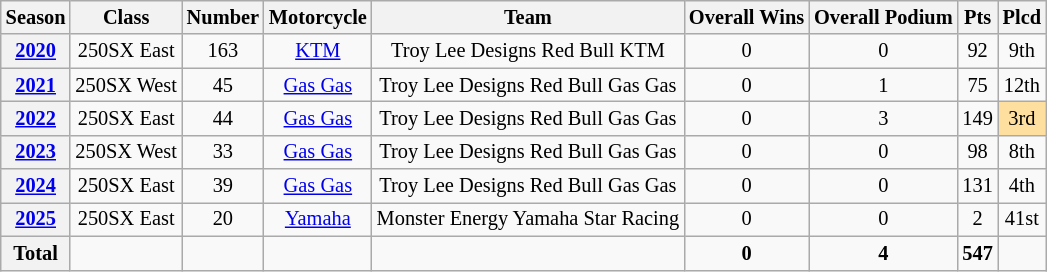<table class="wikitable" style="font-size: 85%; text-align:center">
<tr>
<th>Season</th>
<th>Class</th>
<th>Number</th>
<th>Motorcycle</th>
<th>Team</th>
<th>Overall Wins</th>
<th>Overall Podium</th>
<th>Pts</th>
<th>Plcd</th>
</tr>
<tr>
<th><a href='#'>2020</a></th>
<td>250SX East</td>
<td>163</td>
<td><a href='#'>KTM</a></td>
<td>Troy Lee Designs Red Bull KTM</td>
<td>0</td>
<td>0</td>
<td>92</td>
<td>9th</td>
</tr>
<tr>
<th><a href='#'>2021</a></th>
<td>250SX West</td>
<td>45</td>
<td><a href='#'>Gas Gas</a></td>
<td>Troy Lee Designs Red Bull Gas Gas</td>
<td>0</td>
<td>1</td>
<td>75</td>
<td>12th</td>
</tr>
<tr>
<th><a href='#'>2022</a></th>
<td>250SX East</td>
<td>44</td>
<td><a href='#'>Gas Gas</a></td>
<td>Troy Lee Designs Red Bull Gas Gas</td>
<td>0</td>
<td>3</td>
<td>149</td>
<td style="background:#ffdf9f;">3rd</td>
</tr>
<tr>
<th><a href='#'>2023</a></th>
<td>250SX West</td>
<td>33</td>
<td><a href='#'>Gas Gas</a></td>
<td>Troy Lee Designs Red Bull Gas Gas</td>
<td>0</td>
<td>0</td>
<td>98</td>
<td>8th</td>
</tr>
<tr>
<th><a href='#'>2024</a></th>
<td>250SX East</td>
<td>39</td>
<td><a href='#'>Gas Gas</a></td>
<td>Troy Lee Designs Red Bull Gas Gas</td>
<td>0</td>
<td>0</td>
<td>131</td>
<td>4th</td>
</tr>
<tr>
<th><a href='#'>2025</a></th>
<td>250SX East</td>
<td>20</td>
<td><a href='#'>Yamaha</a></td>
<td>Monster Energy Yamaha Star Racing</td>
<td>0</td>
<td>0</td>
<td>2</td>
<td>41st</td>
</tr>
<tr>
<th>Total</th>
<td></td>
<td></td>
<td></td>
<td></td>
<td><strong>0</strong></td>
<td><strong>4</strong></td>
<td><strong>547</strong></td>
<td></td>
</tr>
</table>
